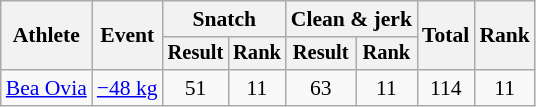<table class="wikitable" style="font-size:90%">
<tr>
<th rowspan="2">Athlete</th>
<th rowspan="2">Event</th>
<th colspan="2">Snatch</th>
<th colspan="2">Clean & jerk</th>
<th rowspan="2">Total</th>
<th rowspan="2">Rank</th>
</tr>
<tr style="font-size:95%">
<th>Result</th>
<th>Rank</th>
<th>Result</th>
<th>Rank</th>
</tr>
<tr align=center>
<td align=left><a href='#'>Bea Ovia</a></td>
<td align=left><a href='#'>−48 kg</a></td>
<td>51</td>
<td>11</td>
<td>63</td>
<td>11</td>
<td>114</td>
<td>11</td>
</tr>
</table>
